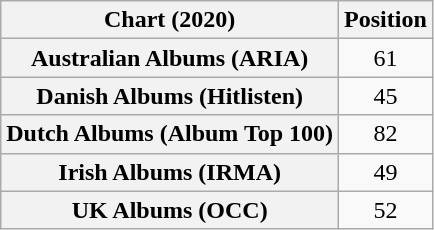<table class="wikitable sortable plainrowheaders" style="text-align:center">
<tr>
<th scope="col">Chart (2020)</th>
<th scope="col">Position</th>
</tr>
<tr>
<th scope="row">Australian Albums (ARIA)</th>
<td>61</td>
</tr>
<tr>
<th scope="row">Danish Albums (Hitlisten)</th>
<td>45</td>
</tr>
<tr>
<th scope="row">Dutch Albums (Album Top 100)</th>
<td>82</td>
</tr>
<tr>
<th scope="row">Irish Albums (IRMA)</th>
<td>49</td>
</tr>
<tr>
<th scope="row">UK Albums (OCC)</th>
<td>52</td>
</tr>
</table>
